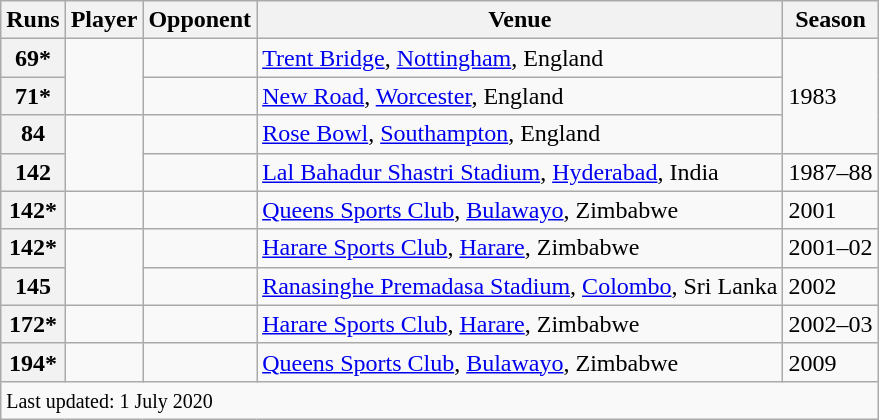<table class="wikitable plainrowheaders sortable">
<tr>
<th scope=col>Runs</th>
<th scope=col>Player</th>
<th scope=col>Opponent</th>
<th scope=col>Venue</th>
<th scope=col>Season</th>
</tr>
<tr>
<th>69*</th>
<td rowspan=2></td>
<td></td>
<td><a href='#'>Trent Bridge</a>, <a href='#'>Nottingham</a>, England</td>
<td rowspan=3>1983 </td>
</tr>
<tr>
<th>71*</th>
<td></td>
<td><a href='#'>New Road</a>, <a href='#'>Worcester</a>, England</td>
</tr>
<tr>
<th>84</th>
<td rowspan=2></td>
<td></td>
<td><a href='#'>Rose Bowl</a>, <a href='#'>Southampton</a>, England</td>
</tr>
<tr>
<th>142</th>
<td></td>
<td><a href='#'>Lal Bahadur Shastri Stadium</a>, <a href='#'>Hyderabad</a>, India</td>
<td>1987–88 </td>
</tr>
<tr>
<th>142*</th>
<td></td>
<td></td>
<td><a href='#'>Queens Sports Club</a>, <a href='#'>Bulawayo</a>, Zimbabwe</td>
<td>2001</td>
</tr>
<tr>
<th>142*</th>
<td rowspan=2></td>
<td></td>
<td><a href='#'>Harare Sports Club</a>, <a href='#'>Harare</a>, Zimbabwe</td>
<td>2001–02</td>
</tr>
<tr>
<th>145</th>
<td></td>
<td><a href='#'>Ranasinghe Premadasa Stadium</a>, <a href='#'>Colombo</a>, Sri Lanka</td>
<td>2002</td>
</tr>
<tr>
<th>172*</th>
<td></td>
<td></td>
<td><a href='#'>Harare Sports Club</a>, <a href='#'>Harare</a>, Zimbabwe</td>
<td>2002–03 </td>
</tr>
<tr>
<th>194*</th>
<td></td>
<td></td>
<td><a href='#'>Queens Sports Club</a>, <a href='#'>Bulawayo</a>, Zimbabwe</td>
<td>2009</td>
</tr>
<tr class=sortbottom>
<td colspan=5><small>Last updated: 1 July 2020</small></td>
</tr>
</table>
